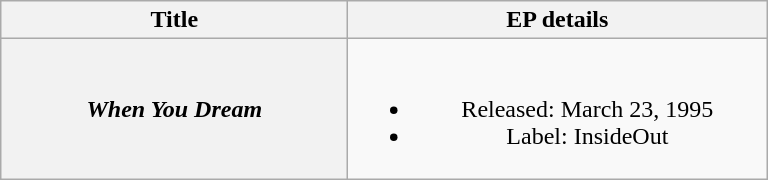<table class="wikitable plainrowheaders" border="1" style="text-align:center">
<tr>
<th scope="col" style="width:14em;">Title</th>
<th scope="col" style="width:17em;">EP details</th>
</tr>
<tr>
<th scope="row"><em>When You Dream</em></th>
<td><br><ul><li>Released: March 23, 1995</li><li>Label: InsideOut</li></ul></td>
</tr>
</table>
